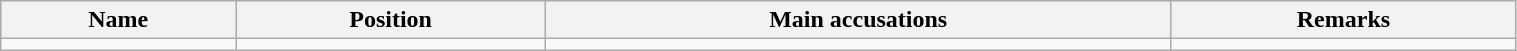<table class="wikitable sortable" style="width: 80%">
<tr>
<th>Name</th>
<th>Position</th>
<th>Main accusations</th>
<th>Remarks</th>
</tr>
<tr>
<td></td>
<td></td>
<td></td>
<td></td>
</tr>
</table>
